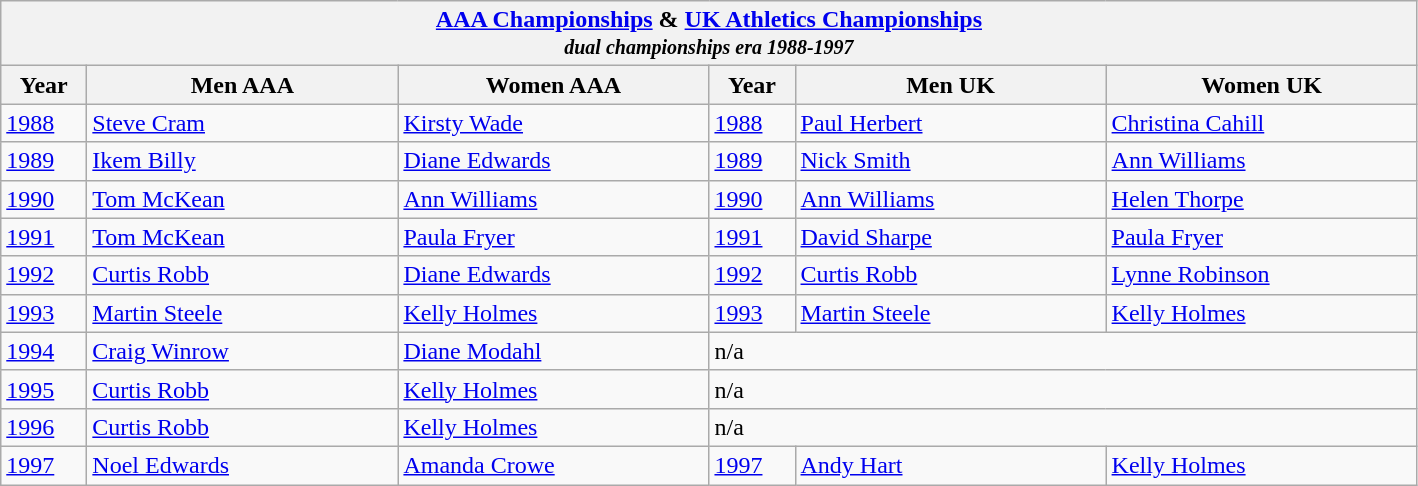<table class="wikitable">
<tr>
<th colspan="6"><a href='#'>AAA Championships</a> & <a href='#'>UK Athletics Championships</a><br><em><small>dual championships era 1988-1997</small></em></th>
</tr>
<tr>
<th width=50>Year</th>
<th width=200>Men AAA</th>
<th width=200>Women AAA</th>
<th width=50>Year</th>
<th width=200>Men UK</th>
<th width=200>Women UK</th>
</tr>
<tr>
<td><a href='#'>1988</a></td>
<td><a href='#'>Steve Cram</a></td>
<td><a href='#'>Kirsty Wade</a></td>
<td><a href='#'>1988</a></td>
<td><a href='#'>Paul Herbert</a></td>
<td><a href='#'>Christina Cahill</a></td>
</tr>
<tr>
<td><a href='#'>1989</a></td>
<td><a href='#'>Ikem Billy</a></td>
<td><a href='#'>Diane Edwards</a></td>
<td><a href='#'>1989</a></td>
<td><a href='#'>Nick Smith</a></td>
<td><a href='#'>Ann Williams</a></td>
</tr>
<tr>
<td><a href='#'>1990</a></td>
<td><a href='#'>Tom McKean</a></td>
<td><a href='#'>Ann Williams</a></td>
<td><a href='#'>1990</a></td>
<td><a href='#'>Ann Williams</a></td>
<td><a href='#'>Helen Thorpe</a></td>
</tr>
<tr>
<td><a href='#'>1991</a></td>
<td><a href='#'>Tom McKean</a></td>
<td><a href='#'>Paula Fryer</a></td>
<td><a href='#'>1991</a></td>
<td><a href='#'>David Sharpe</a></td>
<td><a href='#'>Paula Fryer</a></td>
</tr>
<tr>
<td><a href='#'>1992</a></td>
<td><a href='#'>Curtis Robb</a></td>
<td><a href='#'>Diane Edwards</a></td>
<td><a href='#'>1992</a></td>
<td><a href='#'>Curtis Robb</a></td>
<td><a href='#'>Lynne Robinson</a></td>
</tr>
<tr>
<td><a href='#'>1993</a></td>
<td><a href='#'>Martin Steele</a></td>
<td><a href='#'>Kelly Holmes</a></td>
<td><a href='#'>1993</a></td>
<td><a href='#'>Martin Steele</a></td>
<td><a href='#'>Kelly Holmes</a></td>
</tr>
<tr>
<td><a href='#'>1994</a></td>
<td><a href='#'>Craig Winrow</a></td>
<td><a href='#'>Diane Modahl</a></td>
<td colspan=3>n/a</td>
</tr>
<tr>
<td><a href='#'>1995</a></td>
<td><a href='#'>Curtis Robb</a></td>
<td><a href='#'>Kelly Holmes</a></td>
<td colspan=3>n/a</td>
</tr>
<tr>
<td><a href='#'>1996</a></td>
<td><a href='#'>Curtis Robb</a></td>
<td><a href='#'>Kelly Holmes</a></td>
<td colspan=3>n/a</td>
</tr>
<tr>
<td><a href='#'>1997</a></td>
<td><a href='#'>Noel Edwards</a></td>
<td><a href='#'>Amanda Crowe</a></td>
<td><a href='#'>1997</a></td>
<td><a href='#'>Andy Hart</a></td>
<td><a href='#'>Kelly Holmes</a></td>
</tr>
</table>
